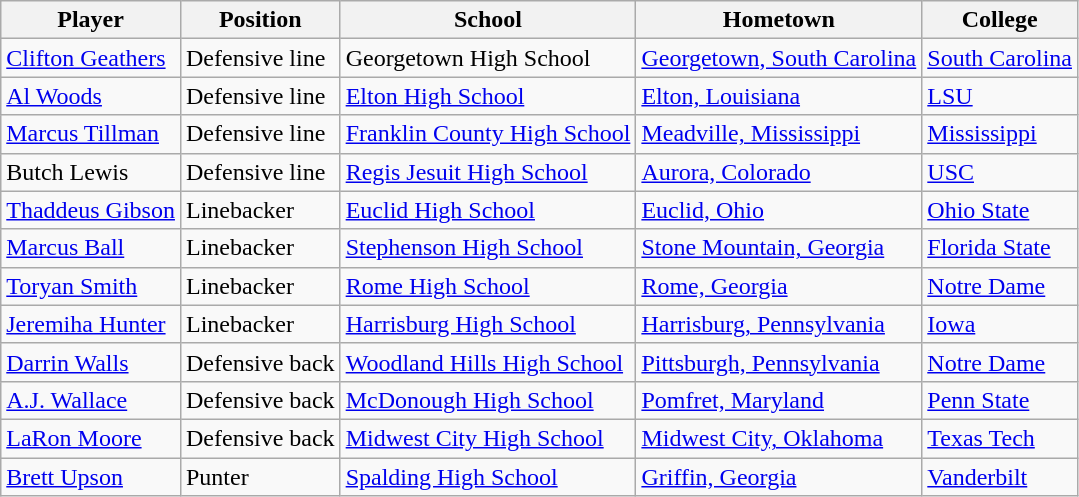<table class="wikitable">
<tr>
<th>Player</th>
<th>Position</th>
<th>School</th>
<th>Hometown</th>
<th>College</th>
</tr>
<tr>
<td><a href='#'>Clifton Geathers</a></td>
<td>Defensive line</td>
<td>Georgetown High School</td>
<td><a href='#'>Georgetown, South Carolina</a></td>
<td><a href='#'>South Carolina</a></td>
</tr>
<tr>
<td><a href='#'>Al Woods</a></td>
<td>Defensive line</td>
<td><a href='#'>Elton High School</a></td>
<td><a href='#'>Elton, Louisiana</a></td>
<td><a href='#'>LSU</a></td>
</tr>
<tr>
<td><a href='#'>Marcus Tillman</a></td>
<td>Defensive line</td>
<td><a href='#'>Franklin County High School</a></td>
<td><a href='#'>Meadville, Mississippi</a></td>
<td><a href='#'>Mississippi</a></td>
</tr>
<tr>
<td>Butch Lewis</td>
<td>Defensive line</td>
<td><a href='#'>Regis Jesuit High School</a></td>
<td><a href='#'>Aurora, Colorado</a></td>
<td><a href='#'>USC</a></td>
</tr>
<tr>
<td><a href='#'>Thaddeus Gibson</a></td>
<td>Linebacker</td>
<td><a href='#'>Euclid High School</a></td>
<td><a href='#'>Euclid, Ohio</a></td>
<td><a href='#'>Ohio State</a></td>
</tr>
<tr>
<td><a href='#'>Marcus Ball</a></td>
<td>Linebacker</td>
<td><a href='#'>Stephenson High School</a></td>
<td><a href='#'>Stone Mountain, Georgia</a></td>
<td><a href='#'>Florida State</a></td>
</tr>
<tr>
<td><a href='#'>Toryan Smith</a></td>
<td>Linebacker</td>
<td><a href='#'>Rome High School</a></td>
<td><a href='#'>Rome, Georgia</a></td>
<td><a href='#'>Notre Dame</a></td>
</tr>
<tr>
<td><a href='#'>Jeremiha Hunter</a></td>
<td>Linebacker</td>
<td><a href='#'>Harrisburg High School</a></td>
<td><a href='#'>Harrisburg, Pennsylvania</a></td>
<td><a href='#'>Iowa</a></td>
</tr>
<tr>
<td><a href='#'>Darrin Walls</a></td>
<td>Defensive back</td>
<td><a href='#'>Woodland Hills High School</a></td>
<td><a href='#'>Pittsburgh, Pennsylvania</a></td>
<td><a href='#'>Notre Dame</a></td>
</tr>
<tr>
<td><a href='#'>A.J. Wallace</a></td>
<td>Defensive back</td>
<td><a href='#'>McDonough High School</a></td>
<td><a href='#'>Pomfret, Maryland</a></td>
<td><a href='#'>Penn State</a></td>
</tr>
<tr>
<td><a href='#'>LaRon Moore</a></td>
<td>Defensive back</td>
<td><a href='#'>Midwest City High School</a></td>
<td><a href='#'>Midwest City, Oklahoma</a></td>
<td><a href='#'>Texas Tech</a></td>
</tr>
<tr>
<td><a href='#'>Brett Upson</a></td>
<td>Punter</td>
<td><a href='#'>Spalding High School</a></td>
<td><a href='#'>Griffin, Georgia</a></td>
<td><a href='#'>Vanderbilt</a></td>
</tr>
</table>
